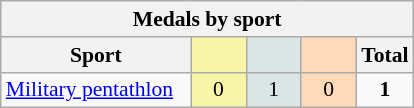<table class="wikitable" style="font-size:90%; text-align:center;">
<tr>
<th colspan="5">Medals by sport</th>
</tr>
<tr>
<th width="120">Sport</th>
<th scope="col" width="30" style="background:#F7F6A8;"></th>
<th scope="col" width="30" style="background:#DCE5E5;"></th>
<th scope="col" width="30" style="background:#FFDAB9;"></th>
<th width="30">Total</th>
</tr>
<tr>
<td align="left"><a href='#'>Military pentathlon</a></td>
<td style="background:#F7F6A8;">0</td>
<td style="background:#DCE5E5;">1</td>
<td style="background:#FFDAB9;">0</td>
<td><strong>1</strong></td>
</tr>
</table>
